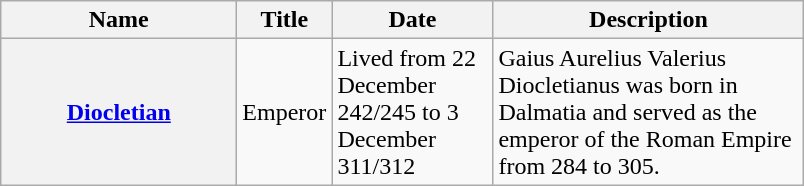<table class="wikitable sortable">
<tr>
<th scope="col" style="width: 150px;">Name</th>
<th scope="col" style="width: 50px;">Title</th>
<th scope="col" style="width: 100px;">Date</th>
<th scope="col" style="width: 200px;">Description</th>
</tr>
<tr>
<th><a href='#'>Diocletian</a></th>
<td>Emperor</td>
<td>Lived from 22 December 242/245 to 3 December 311/312</td>
<td>Gaius Aurelius Valerius Diocletianus was born in Dalmatia and served as the emperor of the Roman Empire from 284 to 305.</td>
</tr>
</table>
